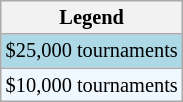<table class=wikitable style="font-size:85%">
<tr>
<th>Legend</th>
</tr>
<tr style="background:lightblue;">
<td>$25,000 tournaments</td>
</tr>
<tr style="background:#f0f8ff;">
<td>$10,000 tournaments</td>
</tr>
</table>
